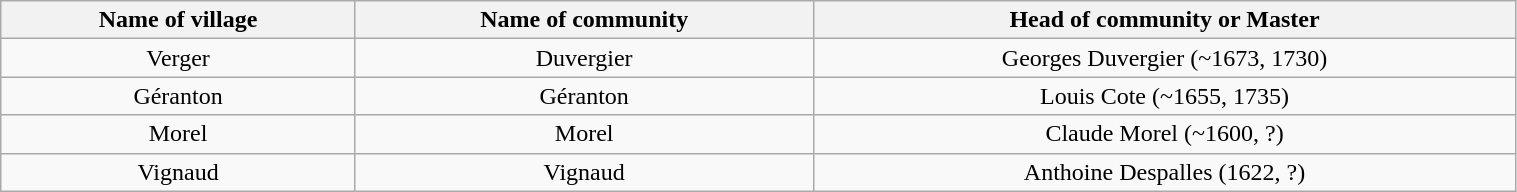<table class="wikitable alternance" style="text-align:center; width:80%;">
<tr>
<th scope=col>Name of village</th>
<th scope=col>Name of community</th>
<th scope=col>Head of community or Master</th>
</tr>
<tr>
<td>Verger</td>
<td>Duvergier</td>
<td>Georges Duvergier (~1673, 1730)</td>
</tr>
<tr>
<td>Géranton</td>
<td>Géranton</td>
<td>Louis Cote (~1655, 1735)</td>
</tr>
<tr>
<td>Morel</td>
<td>Morel</td>
<td>Claude Morel (~1600, ?)</td>
</tr>
<tr>
<td>Vignaud</td>
<td>Vignaud</td>
<td>Anthoine Despalles (1622, ?)</td>
</tr>
</table>
